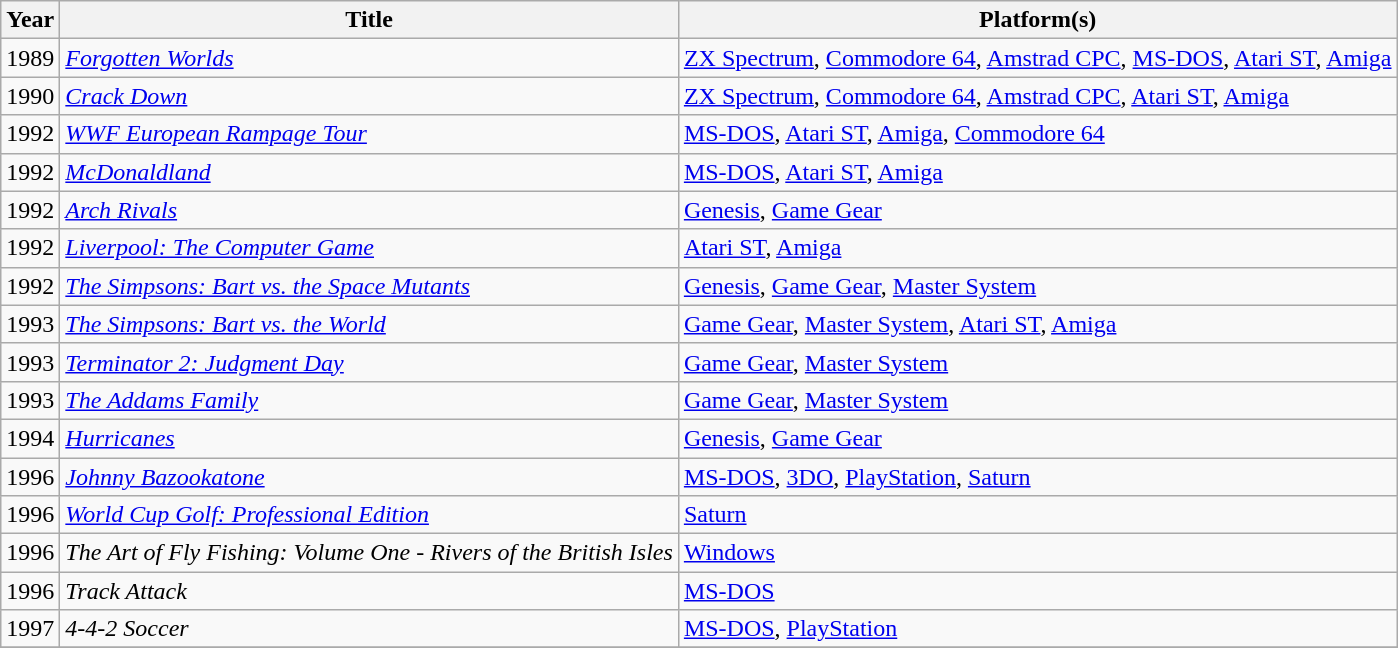<table class="wikitable">
<tr>
<th>Year</th>
<th>Title</th>
<th>Platform(s)</th>
</tr>
<tr>
<td>1989</td>
<td><em><a href='#'>Forgotten Worlds</a></em></td>
<td><a href='#'>ZX Spectrum</a>, <a href='#'>Commodore 64</a>, <a href='#'>Amstrad CPC</a>, <a href='#'>MS-DOS</a>, <a href='#'>Atari ST</a>, <a href='#'>Amiga</a></td>
</tr>
<tr>
<td>1990</td>
<td><em><a href='#'>Crack Down</a></em></td>
<td><a href='#'>ZX Spectrum</a>, <a href='#'>Commodore 64</a>, <a href='#'>Amstrad CPC</a>, <a href='#'>Atari ST</a>, <a href='#'>Amiga</a></td>
</tr>
<tr>
<td>1992</td>
<td><em><a href='#'>WWF European Rampage Tour</a></em></td>
<td><a href='#'>MS-DOS</a>, <a href='#'>Atari ST</a>, <a href='#'>Amiga</a>, <a href='#'>Commodore 64</a></td>
</tr>
<tr>
<td>1992</td>
<td><em><a href='#'>McDonaldland</a></em></td>
<td><a href='#'>MS-DOS</a>, <a href='#'>Atari ST</a>, <a href='#'>Amiga</a></td>
</tr>
<tr>
<td>1992</td>
<td><em><a href='#'>Arch Rivals</a></em></td>
<td><a href='#'>Genesis</a>, <a href='#'>Game Gear</a></td>
</tr>
<tr>
<td>1992</td>
<td><em><a href='#'>Liverpool: The Computer Game</a></em></td>
<td><a href='#'>Atari ST</a>, <a href='#'>Amiga</a></td>
</tr>
<tr>
<td>1992</td>
<td><em><a href='#'>The Simpsons: Bart vs. the Space Mutants</a></em></td>
<td><a href='#'>Genesis</a>, <a href='#'>Game Gear</a>, <a href='#'>Master System</a></td>
</tr>
<tr>
<td>1993</td>
<td><em><a href='#'>The Simpsons: Bart vs. the World</a></em></td>
<td><a href='#'>Game Gear</a>, <a href='#'>Master System</a>, <a href='#'>Atari ST</a>, <a href='#'>Amiga</a></td>
</tr>
<tr>
<td>1993</td>
<td><em><a href='#'>Terminator 2: Judgment Day</a></em></td>
<td><a href='#'>Game Gear</a>, <a href='#'>Master System</a></td>
</tr>
<tr>
<td>1993</td>
<td><em><a href='#'>The Addams Family</a></em></td>
<td><a href='#'>Game Gear</a>, <a href='#'>Master System</a></td>
</tr>
<tr>
<td>1994</td>
<td><em><a href='#'>Hurricanes</a></em></td>
<td><a href='#'>Genesis</a>, <a href='#'>Game Gear</a></td>
</tr>
<tr>
<td>1996</td>
<td><em><a href='#'>Johnny Bazookatone</a></em></td>
<td><a href='#'>MS-DOS</a>, <a href='#'>3DO</a>, <a href='#'>PlayStation</a>, <a href='#'>Saturn</a></td>
</tr>
<tr>
<td>1996</td>
<td><em><a href='#'>World Cup Golf: Professional Edition</a></em></td>
<td><a href='#'>Saturn</a></td>
</tr>
<tr>
<td>1996</td>
<td><em>The Art of Fly Fishing: Volume One - Rivers of the British Isles</em></td>
<td><a href='#'>Windows</a></td>
</tr>
<tr>
<td>1996</td>
<td><em>Track Attack</em></td>
<td><a href='#'>MS-DOS</a></td>
</tr>
<tr>
<td>1997</td>
<td><em>4-4-2 Soccer</em></td>
<td><a href='#'>MS-DOS</a>, <a href='#'>PlayStation</a></td>
</tr>
<tr>
</tr>
</table>
